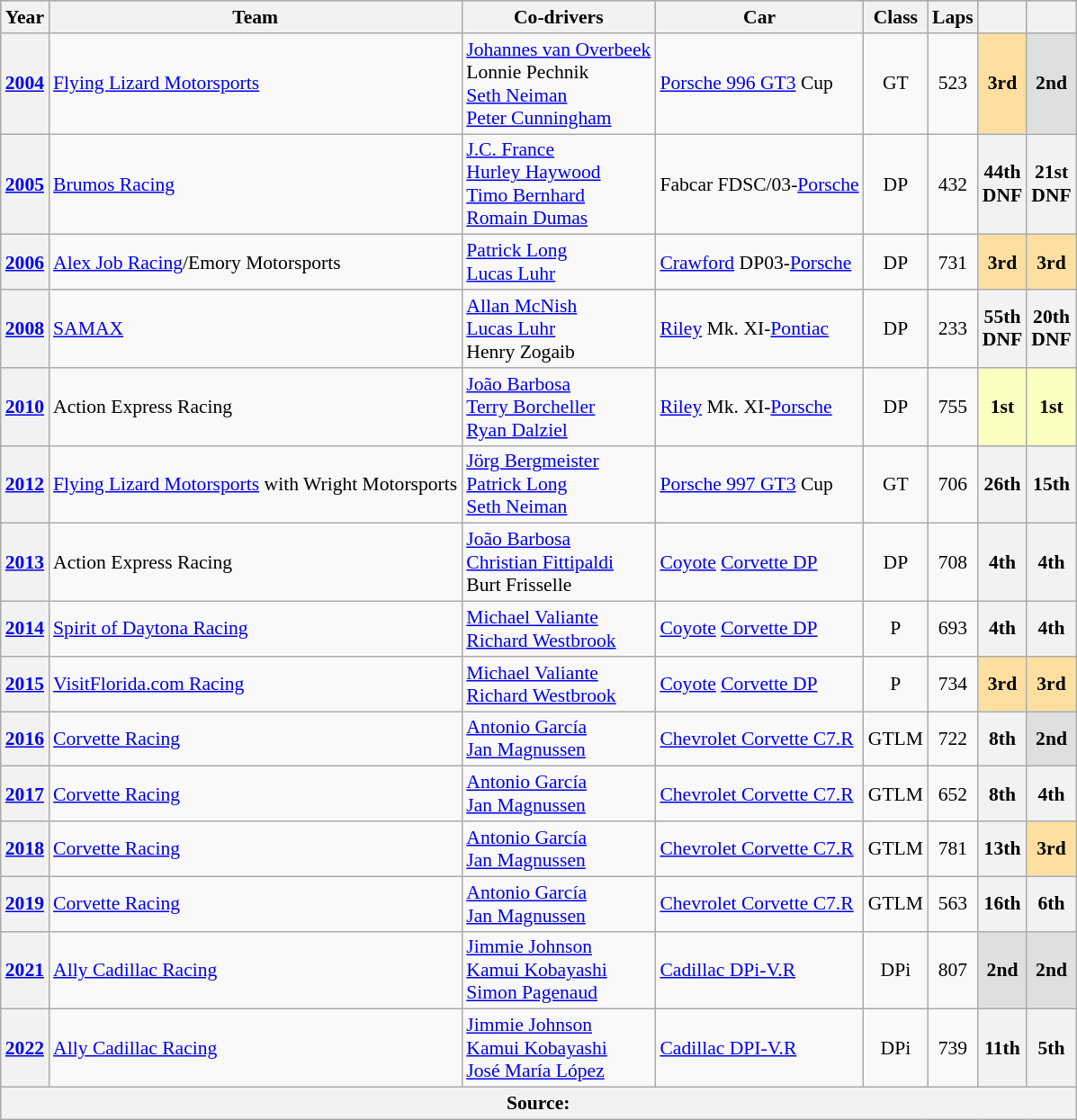<table class="wikitable" style="text-align:center; font-size:90%;">
<tr style="background:#ABBBDD;">
<th>Year</th>
<th>Team</th>
<th>Co-drivers</th>
<th>Car</th>
<th>Class</th>
<th>Laps</th>
<th></th>
<th></th>
</tr>
<tr>
<th><a href='#'>2004</a></th>
<td align="left"> <a href='#'>Flying Lizard Motorsports</a></td>
<td align="left"> <a href='#'>Johannes van Overbeek</a><br> Lonnie Pechnik<br> <a href='#'>Seth Neiman</a><br> <a href='#'>Peter Cunningham</a></td>
<td align="left"><a href='#'>Porsche 996 GT3</a> Cup</td>
<td>GT</td>
<td>523</td>
<td style="background:#FFDF9F;"><strong>3rd</strong></td>
<td style="background:#DFDFDF;"><strong>2nd</strong></td>
</tr>
<tr>
<th><a href='#'>2005</a></th>
<td align="left"> <a href='#'>Brumos Racing</a></td>
<td align="left"> <a href='#'>J.C. France</a><br> <a href='#'>Hurley Haywood</a><br> <a href='#'>Timo Bernhard</a><br> <a href='#'>Romain Dumas</a></td>
<td align="left">Fabcar FDSC/03-<a href='#'>Porsche</a></td>
<td>DP</td>
<td>432</td>
<th>44th<br>DNF</th>
<th>21st<br>DNF</th>
</tr>
<tr>
<th><a href='#'>2006</a></th>
<td align="left"> <a href='#'>Alex Job Racing</a>/Emory Motorsports</td>
<td align="left"> <a href='#'>Patrick Long</a><br> <a href='#'>Lucas Luhr</a></td>
<td align="left"><a href='#'>Crawford</a> DP03-<a href='#'>Porsche</a></td>
<td>DP</td>
<td>731</td>
<td style="background:#FFDF9F;"><strong>3rd</strong></td>
<td style="background:#FFDF9F;"><strong>3rd</strong></td>
</tr>
<tr>
<th><a href='#'>2008</a></th>
<td align="left"> <a href='#'>SAMAX</a></td>
<td align="left"> <a href='#'>Allan McNish</a><br> <a href='#'>Lucas Luhr</a><br> Henry Zogaib</td>
<td align="left"><a href='#'>Riley</a> Mk. XI-<a href='#'>Pontiac</a></td>
<td>DP</td>
<td>233</td>
<th>55th<br>DNF</th>
<th>20th<br>DNF</th>
</tr>
<tr>
<th><a href='#'>2010</a></th>
<td align="left"> Action Express Racing</td>
<td align="left"> <a href='#'>João Barbosa</a><br> <a href='#'>Terry Borcheller</a><br> <a href='#'>Ryan Dalziel</a></td>
<td align="left"><a href='#'>Riley</a> Mk. XI-<a href='#'>Porsche</a></td>
<td>DP</td>
<td>755</td>
<td style="background:#FBFFBF;"><strong>1st</strong></td>
<td style="background:#FBFFBF;"><strong>1st</strong></td>
</tr>
<tr>
<th><a href='#'>2012</a></th>
<td align="left"> <a href='#'>Flying Lizard Motorsports</a> with Wright Motorsports</td>
<td align="left"> <a href='#'>Jörg Bergmeister</a><br> <a href='#'>Patrick Long</a><br> <a href='#'>Seth Neiman</a></td>
<td align="left"><a href='#'>Porsche 997 GT3</a> Cup</td>
<td>GT</td>
<td>706</td>
<th>26th</th>
<th>15th</th>
</tr>
<tr>
<th><a href='#'>2013</a></th>
<td align="left"> Action Express Racing</td>
<td align="left"> <a href='#'>João Barbosa</a><br> <a href='#'>Christian Fittipaldi</a><br> Burt Frisselle</td>
<td align="left"><a href='#'>Coyote</a> <a href='#'>Corvette DP</a></td>
<td>DP</td>
<td>708</td>
<th>4th</th>
<th>4th</th>
</tr>
<tr>
<th><a href='#'>2014</a></th>
<td align="left"> <a href='#'>Spirit of Daytona Racing</a></td>
<td align="left"> <a href='#'>Michael Valiante</a><br> <a href='#'>Richard Westbrook</a></td>
<td align="left"><a href='#'>Coyote</a> <a href='#'>Corvette DP</a></td>
<td>P</td>
<td>693</td>
<th>4th</th>
<th>4th</th>
</tr>
<tr>
<th><a href='#'>2015</a></th>
<td align="left"> <a href='#'>VisitFlorida.com Racing</a></td>
<td align="left"> <a href='#'>Michael Valiante</a><br> <a href='#'>Richard Westbrook</a></td>
<td align="left"><a href='#'>Coyote</a> <a href='#'>Corvette DP</a></td>
<td>P</td>
<td>734</td>
<td style="background:#FFDF9F;"><strong>3rd</strong></td>
<td style="background:#FFDF9F;"><strong>3rd</strong></td>
</tr>
<tr>
<th><a href='#'>2016</a></th>
<td align="left"> <a href='#'>Corvette Racing</a></td>
<td align="left"> <a href='#'>Antonio García</a><br> <a href='#'>Jan Magnussen</a></td>
<td align="left"><a href='#'>Chevrolet Corvette C7.R</a></td>
<td>GTLM</td>
<td>722</td>
<th>8th</th>
<th style="background:#DFDFDF;"><strong>2nd</strong></th>
</tr>
<tr>
<th><a href='#'>2017</a></th>
<td align="left"> <a href='#'>Corvette Racing</a></td>
<td align="left"> <a href='#'>Antonio García</a><br> <a href='#'>Jan Magnussen</a></td>
<td align="left"><a href='#'>Chevrolet Corvette C7.R</a></td>
<td>GTLM</td>
<td>652</td>
<th>8th</th>
<th>4th</th>
</tr>
<tr>
<th><a href='#'>2018</a></th>
<td align="left"> <a href='#'>Corvette Racing</a></td>
<td align="left"> <a href='#'>Antonio García</a><br> <a href='#'>Jan Magnussen</a></td>
<td align="left"><a href='#'>Chevrolet Corvette C7.R</a></td>
<td>GTLM</td>
<td>781</td>
<th>13th</th>
<th style="background:#FFDF9F;"><strong>3rd</strong></th>
</tr>
<tr>
<th><a href='#'>2019</a></th>
<td align="left"> <a href='#'>Corvette Racing</a></td>
<td align="left"> <a href='#'>Antonio García</a><br> <a href='#'>Jan Magnussen</a></td>
<td align="left"><a href='#'>Chevrolet Corvette C7.R</a></td>
<td>GTLM</td>
<td>563</td>
<th>16th</th>
<th>6th</th>
</tr>
<tr>
<th><a href='#'>2021</a></th>
<td align="left"> <a href='#'>Ally Cadillac Racing</a></td>
<td align="left"> <a href='#'>Jimmie Johnson</a><br> <a href='#'>Kamui Kobayashi</a><br> <a href='#'>Simon Pagenaud</a></td>
<td align="left"><a href='#'>Cadillac DPi-V.R</a></td>
<td>DPi</td>
<td>807</td>
<th style="background:#DFDFDF;"><strong>2nd</strong></th>
<th style="background:#DFDFDF;"><strong>2nd</strong></th>
</tr>
<tr>
<th><a href='#'>2022</a></th>
<td align="left"> <a href='#'>Ally Cadillac Racing</a></td>
<td align="left"> <a href='#'>Jimmie Johnson</a><br> <a href='#'>Kamui Kobayashi</a><br> <a href='#'>José María López</a></td>
<td align="left"><a href='#'>Cadillac DPI-V.R</a></td>
<td>DPi</td>
<td>739</td>
<th>11th</th>
<th>5th</th>
</tr>
<tr>
<th colspan="8">Source:</th>
</tr>
</table>
